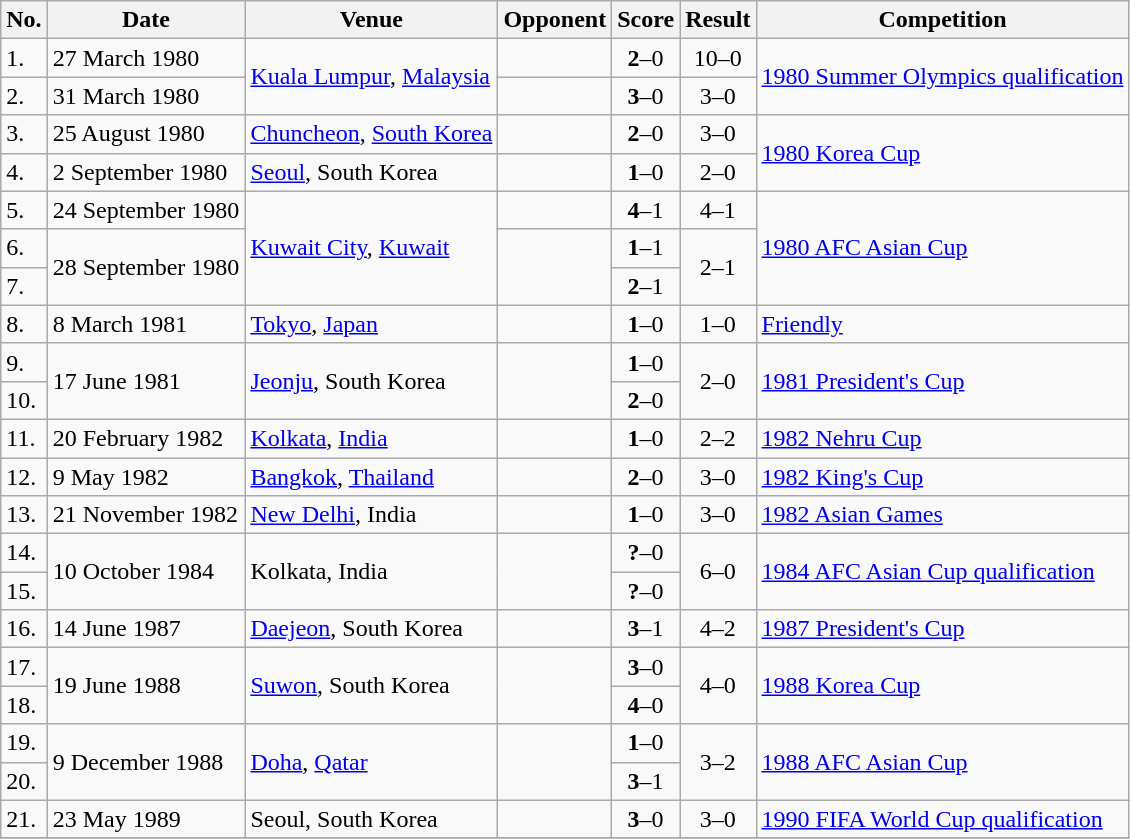<table class="wikitable">
<tr>
<th>No.</th>
<th>Date</th>
<th>Venue</th>
<th>Opponent</th>
<th>Score</th>
<th>Result</th>
<th>Competition</th>
</tr>
<tr>
<td>1.</td>
<td>27 March 1980</td>
<td rowspan=2><a href='#'>Kuala Lumpur</a>, <a href='#'>Malaysia</a></td>
<td></td>
<td align=center><strong>2</strong>–0</td>
<td align=center>10–0</td>
<td rowspan=2><a href='#'>1980 Summer Olympics qualification</a></td>
</tr>
<tr>
<td>2.</td>
<td>31 March 1980</td>
<td></td>
<td align=center><strong>3</strong>–0</td>
<td align=center>3–0</td>
</tr>
<tr>
<td>3.</td>
<td>25 August 1980</td>
<td><a href='#'>Chuncheon</a>, <a href='#'>South Korea</a></td>
<td></td>
<td align=center><strong>2</strong>–0</td>
<td align=center>3–0</td>
<td rowspan=2><a href='#'>1980 Korea Cup</a></td>
</tr>
<tr>
<td>4.</td>
<td>2 September 1980</td>
<td><a href='#'>Seoul</a>, South Korea</td>
<td></td>
<td align=center><strong>1</strong>–0</td>
<td align=center>2–0</td>
</tr>
<tr>
<td>5.</td>
<td>24 September 1980</td>
<td rowspan=3><a href='#'>Kuwait City</a>, <a href='#'>Kuwait</a></td>
<td></td>
<td align=center><strong>4</strong>–1</td>
<td align=center>4–1</td>
<td rowspan=3><a href='#'>1980 AFC Asian Cup</a></td>
</tr>
<tr>
<td>6.</td>
<td rowspan=2>28 September 1980</td>
<td rowspan=2></td>
<td align=center><strong>1</strong>–1</td>
<td rowspan=2 align=center>2–1</td>
</tr>
<tr>
<td>7.</td>
<td align=center><strong>2</strong>–1</td>
</tr>
<tr>
<td>8.</td>
<td>8 March 1981</td>
<td><a href='#'>Tokyo</a>, <a href='#'>Japan</a></td>
<td></td>
<td align=center><strong>1</strong>–0</td>
<td align=center>1–0</td>
<td><a href='#'>Friendly</a></td>
</tr>
<tr>
<td>9.</td>
<td rowspan=2>17 June 1981</td>
<td rowspan=2><a href='#'>Jeonju</a>, South Korea</td>
<td rowspan=2></td>
<td align=center><strong>1</strong>–0</td>
<td rowspan=2 align=center>2–0</td>
<td rowspan=2><a href='#'>1981 President's Cup</a></td>
</tr>
<tr>
<td>10.</td>
<td align=center><strong>2</strong>–0</td>
</tr>
<tr>
<td>11.</td>
<td>20 February 1982</td>
<td><a href='#'>Kolkata</a>, <a href='#'>India</a></td>
<td></td>
<td align=center><strong>1</strong>–0</td>
<td align=center>2–2</td>
<td><a href='#'>1982 Nehru Cup</a></td>
</tr>
<tr>
<td>12.</td>
<td>9 May 1982</td>
<td><a href='#'>Bangkok</a>, <a href='#'>Thailand</a></td>
<td></td>
<td align=center><strong>2</strong>–0</td>
<td align=center>3–0</td>
<td><a href='#'>1982 King's Cup</a></td>
</tr>
<tr>
<td>13.</td>
<td>21 November 1982</td>
<td><a href='#'>New Delhi</a>, India</td>
<td></td>
<td align=center><strong>1</strong>–0</td>
<td align=center>3–0</td>
<td><a href='#'>1982 Asian Games</a></td>
</tr>
<tr>
<td>14.</td>
<td rowspan=2>10 October 1984</td>
<td rowspan=2>Kolkata, India</td>
<td rowspan=2></td>
<td align=center><strong>?</strong>–0</td>
<td rowspan=2 align=center>6–0</td>
<td rowspan=2><a href='#'>1984 AFC Asian Cup qualification</a></td>
</tr>
<tr>
<td>15.</td>
<td align=center><strong>?</strong>–0</td>
</tr>
<tr>
<td>16.</td>
<td>14 June 1987</td>
<td><a href='#'>Daejeon</a>, South Korea</td>
<td></td>
<td align=center><strong>3</strong>–1</td>
<td align=center>4–2</td>
<td><a href='#'>1987 President's Cup</a></td>
</tr>
<tr>
<td>17.</td>
<td rowspan=2>19 June 1988</td>
<td rowspan=2><a href='#'>Suwon</a>, South Korea</td>
<td rowspan=2></td>
<td align=center><strong>3</strong>–0</td>
<td rowspan=2 align=center>4–0</td>
<td rowspan=2><a href='#'>1988 Korea Cup</a></td>
</tr>
<tr>
<td>18.</td>
<td align=center><strong>4</strong>–0</td>
</tr>
<tr>
<td>19.</td>
<td rowspan=2>9 December 1988</td>
<td rowspan=2><a href='#'>Doha</a>, <a href='#'>Qatar</a></td>
<td rowspan=2></td>
<td align=center><strong>1</strong>–0</td>
<td rowspan=2 align=center>3–2</td>
<td rowspan=2><a href='#'>1988 AFC Asian Cup</a></td>
</tr>
<tr>
<td>20.</td>
<td align=center><strong>3</strong>–1</td>
</tr>
<tr>
<td>21.</td>
<td>23 May 1989</td>
<td>Seoul, South Korea</td>
<td></td>
<td align=center><strong>3</strong>–0</td>
<td align=center>3–0</td>
<td><a href='#'>1990 FIFA World Cup qualification</a></td>
</tr>
<tr>
</tr>
</table>
